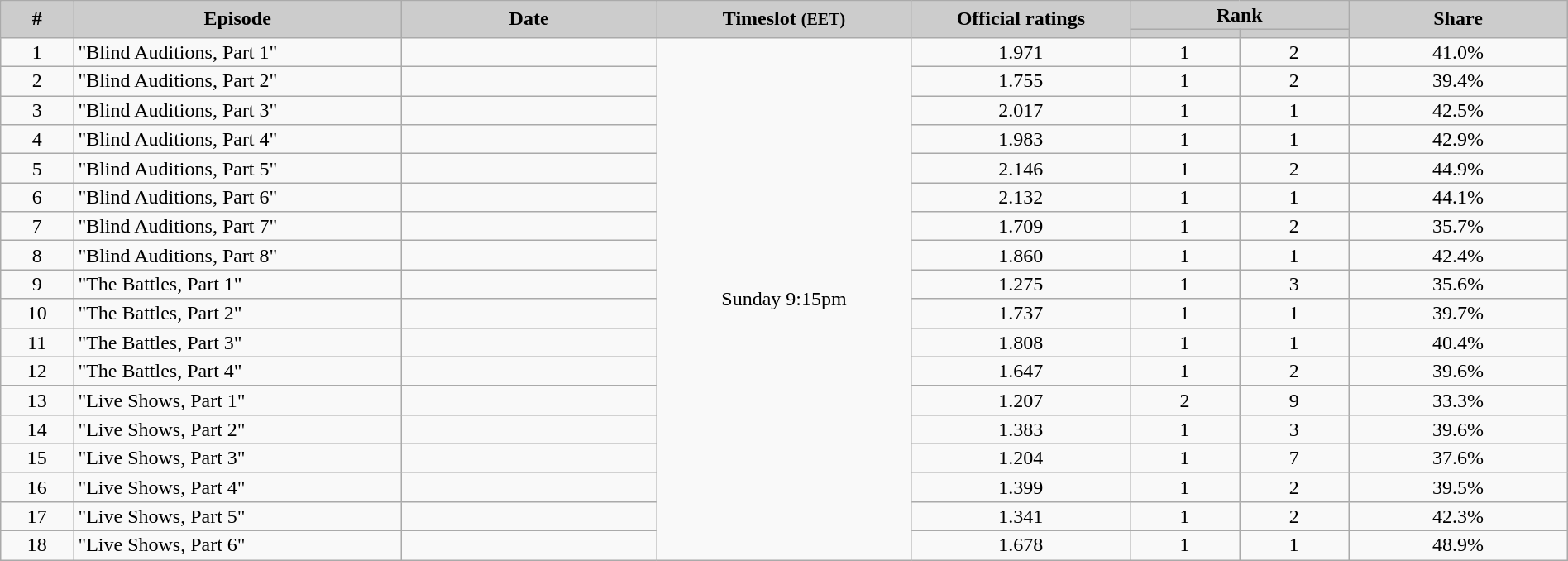<table class="wikitable" style="text-align:center; background:#f9f9f9; line-height:16px;" width="100%">
<tr>
<th style="background:#ccc; color:#yyy;" rowspan="2" width="04%">#</th>
<th style="background:#ccc; color:#yyy;" rowspan="2" width="18%">Episode</th>
<th style="background:#ccc; color:#yyy;" rowspan="2" width="14%">Date</th>
<th style="background:#ccc; color:#yyy;" rowspan="2" width="14%">Timeslot <small>(EET)</small></th>
<th style="background:#ccc; color:#yyy;" rowspan="2" width="12%">Official ratings<br><small></small></th>
<th style="background:#ccc; color:#yyy;" colspan="2" width="12%">Rank</th>
<th style="background:#ccc; color:#yyy;" rowspan="2" width="12%">Share<br></th>
</tr>
<tr style="font-size:85%;">
<th style="background:#ccc; color:#yyy;" width="06%"></th>
<th style="background:#ccc; color:#yyy;" width="06%"></th>
</tr>
<tr>
<td>1</td>
<td style="text-align:left">"Blind Auditions, Part 1"</td>
<td></td>
<td rowspan="18">Sunday 9:15pm</td>
<td>1.971</td>
<td>1</td>
<td>2</td>
<td>41.0%</td>
</tr>
<tr>
<td>2</td>
<td style="text-align:left">"Blind Auditions, Part 2"</td>
<td></td>
<td>1.755</td>
<td>1</td>
<td>2</td>
<td>39.4%</td>
</tr>
<tr>
<td>3</td>
<td style="text-align:left">"Blind Auditions, Part 3"</td>
<td></td>
<td>2.017</td>
<td>1</td>
<td>1</td>
<td>42.5%</td>
</tr>
<tr>
<td>4</td>
<td style="text-align:left">"Blind Auditions, Part 4"</td>
<td></td>
<td>1.983</td>
<td>1</td>
<td>1</td>
<td>42.9%</td>
</tr>
<tr>
<td>5</td>
<td style="text-align:left">"Blind Auditions, Part 5"</td>
<td></td>
<td>2.146</td>
<td>1</td>
<td>2</td>
<td>44.9%</td>
</tr>
<tr>
<td>6</td>
<td style="text-align:left">"Blind Auditions, Part 6"</td>
<td></td>
<td>2.132</td>
<td>1</td>
<td>1</td>
<td>44.1%</td>
</tr>
<tr>
<td>7</td>
<td style="text-align:left">"Blind Auditions, Part 7"</td>
<td></td>
<td>1.709</td>
<td>1</td>
<td>2</td>
<td>35.7%</td>
</tr>
<tr>
<td>8</td>
<td style="text-align:left">"Blind Auditions, Part 8"</td>
<td></td>
<td>1.860</td>
<td>1</td>
<td>1</td>
<td>42.4%</td>
</tr>
<tr>
<td>9</td>
<td style="text-align:left">"The Battles, Part 1"</td>
<td></td>
<td>1.275</td>
<td>1</td>
<td>3</td>
<td>35.6%</td>
</tr>
<tr>
<td>10</td>
<td style="text-align:left">"The Battles, Part 2"</td>
<td></td>
<td>1.737</td>
<td>1</td>
<td>1</td>
<td>39.7%</td>
</tr>
<tr>
<td>11</td>
<td style="text-align:left">"The Battles, Part 3"</td>
<td></td>
<td>1.808</td>
<td>1</td>
<td>1</td>
<td>40.4%</td>
</tr>
<tr>
<td>12</td>
<td style="text-align:left">"The Battles, Part 4"</td>
<td></td>
<td>1.647</td>
<td>1</td>
<td>2</td>
<td>39.6%</td>
</tr>
<tr>
<td>13</td>
<td style="text-align:left">"Live Shows, Part 1"</td>
<td></td>
<td>1.207</td>
<td>2</td>
<td>9</td>
<td>33.3%</td>
</tr>
<tr>
<td>14</td>
<td style="text-align:left">"Live Shows, Part 2"</td>
<td></td>
<td>1.383</td>
<td>1</td>
<td>3</td>
<td>39.6%</td>
</tr>
<tr>
<td>15</td>
<td style="text-align:left">"Live Shows, Part 3"</td>
<td></td>
<td>1.204</td>
<td>1</td>
<td>7</td>
<td>37.6%</td>
</tr>
<tr>
<td>16</td>
<td style="text-align:left">"Live Shows, Part 4"</td>
<td></td>
<td>1.399</td>
<td>1</td>
<td>2</td>
<td>39.5%</td>
</tr>
<tr>
<td>17</td>
<td style="text-align:left">"Live Shows, Part 5"</td>
<td></td>
<td>1.341</td>
<td>1</td>
<td>2</td>
<td>42.3%</td>
</tr>
<tr>
<td>18</td>
<td style="text-align:left">"Live Shows, Part 6"</td>
<td></td>
<td>1.678</td>
<td>1</td>
<td>1</td>
<td>48.9%</td>
</tr>
</table>
